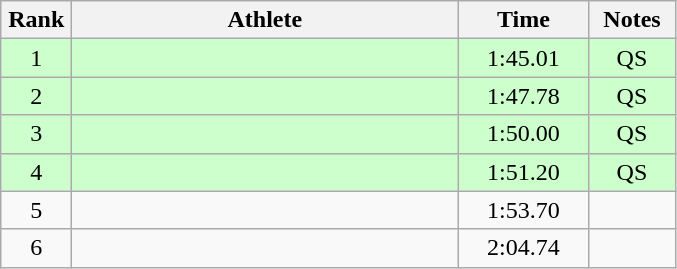<table class=wikitable style="text-align:center">
<tr>
<th width=40>Rank</th>
<th width=250>Athlete</th>
<th width=80>Time</th>
<th width=50>Notes</th>
</tr>
<tr bgcolor="ccffcc">
<td>1</td>
<td align=left></td>
<td>1:45.01</td>
<td>QS</td>
</tr>
<tr bgcolor="ccffcc">
<td>2</td>
<td align=left></td>
<td>1:47.78</td>
<td>QS</td>
</tr>
<tr bgcolor="ccffcc">
<td>3</td>
<td align=left></td>
<td>1:50.00</td>
<td>QS</td>
</tr>
<tr bgcolor="ccffcc">
<td>4</td>
<td align=left></td>
<td>1:51.20</td>
<td>QS</td>
</tr>
<tr>
<td>5</td>
<td align=left></td>
<td>1:53.70</td>
<td></td>
</tr>
<tr>
<td>6</td>
<td align=left></td>
<td>2:04.74</td>
<td></td>
</tr>
</table>
